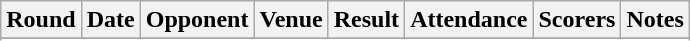<table Class="wikitable">
<tr>
<th>Round</th>
<th>Date</th>
<th>Opponent</th>
<th>Venue</th>
<th>Result</th>
<th>Attendance</th>
<th>Scorers</th>
<th>Notes</th>
</tr>
<tr>
</tr>
<tr style="background: #ddffdd;">
</tr>
<tr>
</tr>
<tr style="background: #ffffdd;">
</tr>
<tr>
</tr>
</table>
